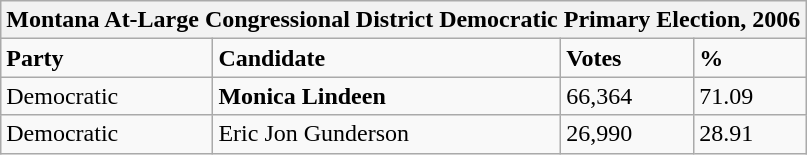<table class="wikitable">
<tr>
<th colspan="4">Montana At-Large Congressional District Democratic Primary Election, 2006</th>
</tr>
<tr>
<td><strong>Party</strong></td>
<td><strong>Candidate</strong></td>
<td><strong>Votes</strong></td>
<td><strong>%</strong></td>
</tr>
<tr>
<td>Democratic</td>
<td><strong>Monica Lindeen</strong></td>
<td>66,364</td>
<td>71.09</td>
</tr>
<tr>
<td>Democratic</td>
<td>Eric Jon Gunderson</td>
<td>26,990</td>
<td>28.91</td>
</tr>
</table>
